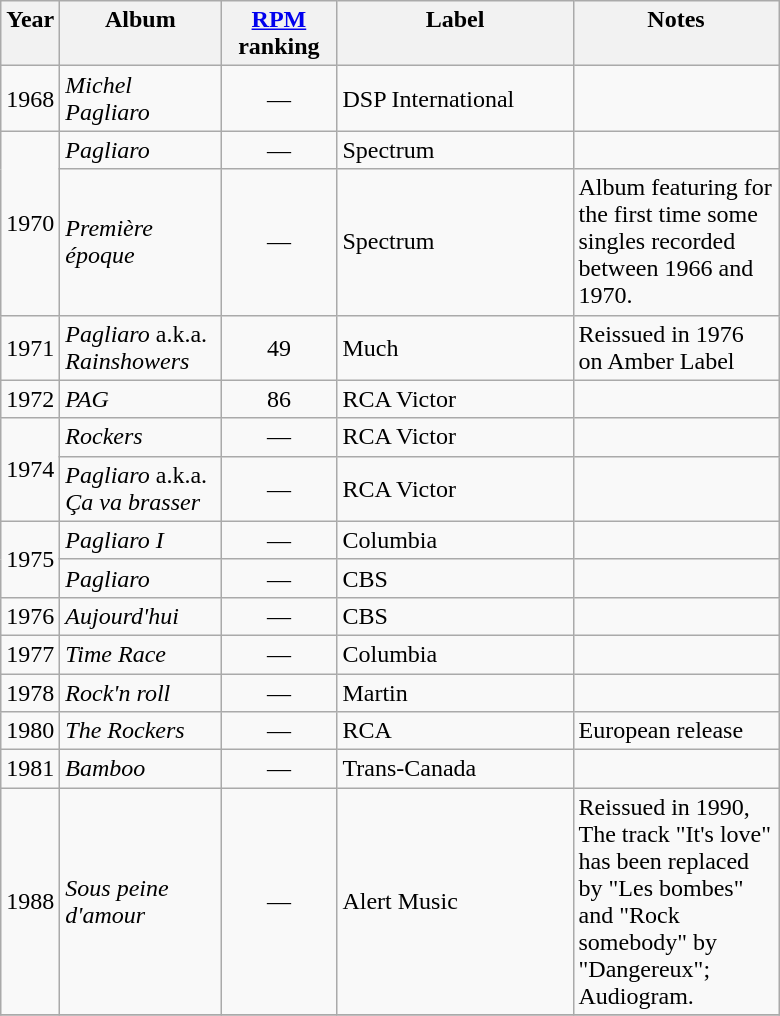<table class="wikitable">
<tr>
<th align="left" valign="top" width="30">Year</th>
<th align="left" valign="top" width="100">Album</th>
<th align="center" valign="top" width="70"><a href='#'>RPM</a><br>ranking</th>
<th align="center" valign="top" width="150">Label</th>
<th align="left" valign="top" width="130">Notes</th>
</tr>
<tr>
<td rowspan="1">1968</td>
<td><em>Michel Pagliaro</em></td>
<td align="center">—</td>
<td>DSP International</td>
<td></td>
</tr>
<tr>
<td rowspan="2">1970</td>
<td><em>Pagliaro</em></td>
<td align="center">—</td>
<td>Spectrum</td>
<td></td>
</tr>
<tr>
<td><em>Première époque</em></td>
<td align="center">—</td>
<td>Spectrum</td>
<td>Album featuring for the first time some singles recorded between 1966 and 1970.</td>
</tr>
<tr>
<td rowspan="1">1971</td>
<td><em>Pagliaro</em> a.k.a. <em>Rainshowers</em></td>
<td align="center">49</td>
<td>Much</td>
<td>Reissued in 1976 on Amber Label</td>
</tr>
<tr>
<td rowspan="1">1972</td>
<td><em>PAG</em></td>
<td align="center">86</td>
<td>RCA Victor</td>
<td></td>
</tr>
<tr>
<td rowspan="2">1974</td>
<td><em>Rockers</em></td>
<td align="center">—</td>
<td>RCA Victor</td>
<td></td>
</tr>
<tr>
<td><em>Pagliaro</em> a.k.a. <em>Ça va brasser</em></td>
<td align="center">—</td>
<td>RCA Victor</td>
<td></td>
</tr>
<tr>
<td rowspan="2">1975</td>
<td><em>Pagliaro I</em></td>
<td align="center">—</td>
<td>Columbia</td>
<td></td>
</tr>
<tr>
<td><em>Pagliaro</em></td>
<td align="center">—</td>
<td>CBS</td>
<td></td>
</tr>
<tr>
<td rowspan="1">1976</td>
<td><em>Aujourd'hui</em></td>
<td align="center">—</td>
<td>CBS</td>
<td></td>
</tr>
<tr>
<td rowspan="1">1977</td>
<td><em>Time Race</em></td>
<td align="center">—</td>
<td>Columbia</td>
<td></td>
</tr>
<tr>
<td rowspan="1">1978</td>
<td><em>Rock'n roll</em></td>
<td align="center">—</td>
<td>Martin</td>
<td></td>
</tr>
<tr>
<td rowspan="1">1980</td>
<td><em>The Rockers</em></td>
<td align="center">—</td>
<td>RCA</td>
<td>European release</td>
</tr>
<tr>
<td rowspan="1">1981</td>
<td><em>Bamboo</em></td>
<td align="center">—</td>
<td>Trans-Canada</td>
<td></td>
</tr>
<tr>
<td rowspan="1">1988</td>
<td><em>Sous peine d'amour</em></td>
<td align="center">—</td>
<td>Alert Music</td>
<td>Reissued in 1990, The track "It's love" has been replaced by "Les bombes" and "Rock somebody" by "Dangereux"; Audiogram.</td>
</tr>
<tr>
</tr>
</table>
